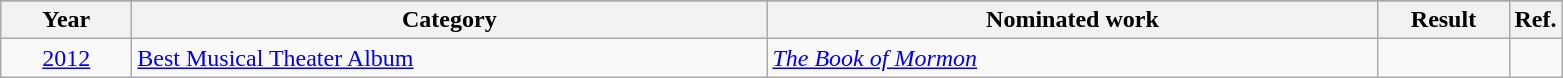<table class=wikitable>
<tr>
</tr>
<tr>
<th scope="col" style="width:5em;">Year</th>
<th scope="col" style="width:26em;">Category</th>
<th scope="col" style="width:25em;">Nominated work</th>
<th scope="col" style="width:5em;">Result</th>
<th>Ref.</th>
</tr>
<tr>
<td style="text-align:center;"><a href='#'>2012</a></td>
<td><a href='#'>Best Musical Theater Album</a></td>
<td><em><a href='#'>The Book of Mormon</a></em></td>
<td></td>
<td style="text-align:center;"></td>
</tr>
</table>
